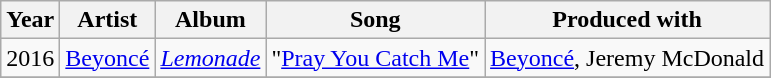<table class="wikitable">
<tr>
<th>Year</th>
<th>Artist</th>
<th>Album</th>
<th>Song</th>
<th>Produced with</th>
</tr>
<tr>
<td>2016</td>
<td><a href='#'>Beyoncé</a></td>
<td><em><a href='#'>Lemonade</a></em></td>
<td>"<a href='#'>Pray You Catch Me</a>"</td>
<td><a href='#'>Beyoncé</a>, Jeremy McDonald</td>
</tr>
<tr>
</tr>
</table>
